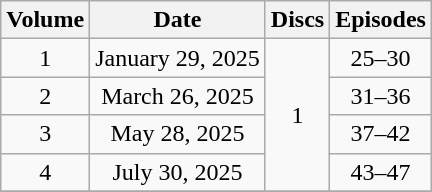<table class="wikitable" style="text-align:center;">
<tr>
<th>Volume</th>
<th>Date</th>
<th>Discs</th>
<th>Episodes</th>
</tr>
<tr>
<td>1</td>
<td>January 29, 2025</td>
<td rowspan="4">1</td>
<td>25–30</td>
</tr>
<tr>
<td>2</td>
<td>March 26, 2025</td>
<td>31–36</td>
</tr>
<tr>
<td>3</td>
<td>May 28, 2025</td>
<td>37–42</td>
</tr>
<tr>
<td>4</td>
<td>July 30, 2025</td>
<td>43–47</td>
</tr>
<tr>
</tr>
</table>
